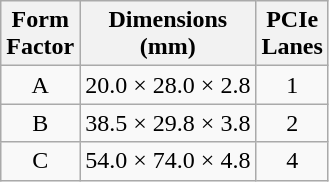<table class="wikitable" style="text-align: center;">
<tr>
<th>Form<br>Factor</th>
<th>Dimensions<br>(mm)</th>
<th>PCIe<br>Lanes</th>
</tr>
<tr>
<td>A</td>
<td>20.0 × 28.0 × 2.8</td>
<td>1</td>
</tr>
<tr>
<td>B</td>
<td>38.5 × 29.8 × 3.8</td>
<td>2</td>
</tr>
<tr>
<td>C</td>
<td>54.0 × 74.0 × 4.8</td>
<td>4</td>
</tr>
</table>
